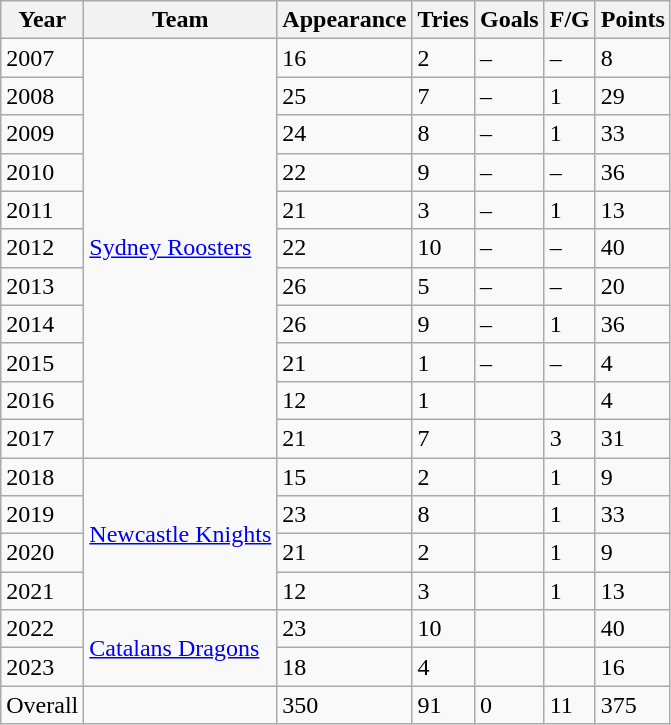<table class="wikitable">
<tr>
<th>Year</th>
<th>Team</th>
<th>Appearance</th>
<th>Tries</th>
<th>Goals</th>
<th>F/G</th>
<th>Points</th>
</tr>
<tr>
<td>2007</td>
<td rowspan="11"> <a href='#'>Sydney Roosters</a></td>
<td>16</td>
<td>2</td>
<td>–</td>
<td>–</td>
<td>8</td>
</tr>
<tr>
<td>2008</td>
<td>25</td>
<td>7</td>
<td>–</td>
<td>1</td>
<td>29</td>
</tr>
<tr>
<td>2009</td>
<td>24</td>
<td>8</td>
<td>–</td>
<td>1</td>
<td>33</td>
</tr>
<tr>
<td>2010</td>
<td>22</td>
<td>9</td>
<td>–</td>
<td>–</td>
<td>36</td>
</tr>
<tr>
<td>2011</td>
<td>21</td>
<td>3</td>
<td>–</td>
<td>1</td>
<td>13</td>
</tr>
<tr>
<td>2012</td>
<td>22</td>
<td>10</td>
<td>–</td>
<td>–</td>
<td>40</td>
</tr>
<tr>
<td>2013</td>
<td>26</td>
<td>5</td>
<td>–</td>
<td>–</td>
<td>20</td>
</tr>
<tr>
<td>2014</td>
<td>26</td>
<td>9</td>
<td>–</td>
<td>1</td>
<td>36</td>
</tr>
<tr>
<td>2015</td>
<td>21</td>
<td>1</td>
<td>–</td>
<td>–</td>
<td>4</td>
</tr>
<tr>
<td>2016</td>
<td>12</td>
<td>1</td>
<td></td>
<td></td>
<td>4</td>
</tr>
<tr>
<td>2017</td>
<td>21</td>
<td>7</td>
<td></td>
<td>3</td>
<td>31</td>
</tr>
<tr>
<td>2018</td>
<td rowspan="4"> <a href='#'>Newcastle Knights</a></td>
<td>15</td>
<td>2</td>
<td></td>
<td>1</td>
<td>9</td>
</tr>
<tr>
<td>2019</td>
<td>23</td>
<td>8</td>
<td></td>
<td>1</td>
<td>33</td>
</tr>
<tr>
<td>2020</td>
<td>21</td>
<td>2</td>
<td></td>
<td>1</td>
<td>9</td>
</tr>
<tr>
<td>2021</td>
<td>12</td>
<td>3</td>
<td></td>
<td>1</td>
<td>13</td>
</tr>
<tr>
<td>2022</td>
<td rowspan="2"> <a href='#'>Catalans Dragons</a></td>
<td>23</td>
<td>10</td>
<td></td>
<td></td>
<td>40</td>
</tr>
<tr>
<td>2023</td>
<td>18</td>
<td>4</td>
<td></td>
<td></td>
<td>16</td>
</tr>
<tr>
<td>Overall</td>
<td></td>
<td>350</td>
<td>91</td>
<td>0</td>
<td>11</td>
<td>375</td>
</tr>
</table>
